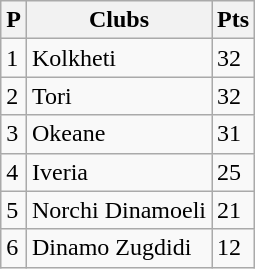<table class="wikitable">
<tr>
<th>P</th>
<th>Clubs</th>
<th>Pts</th>
</tr>
<tr>
<td>1</td>
<td>Kolkheti</td>
<td>32</td>
</tr>
<tr>
<td>2</td>
<td>Tori</td>
<td>32</td>
</tr>
<tr>
<td>3</td>
<td>Okeane</td>
<td>31</td>
</tr>
<tr>
<td>4</td>
<td>Iveria</td>
<td>25</td>
</tr>
<tr>
<td>5</td>
<td>Norchi Dinamoeli</td>
<td>21</td>
</tr>
<tr>
<td>6</td>
<td>Dinamo Zugdidi</td>
<td>12</td>
</tr>
</table>
